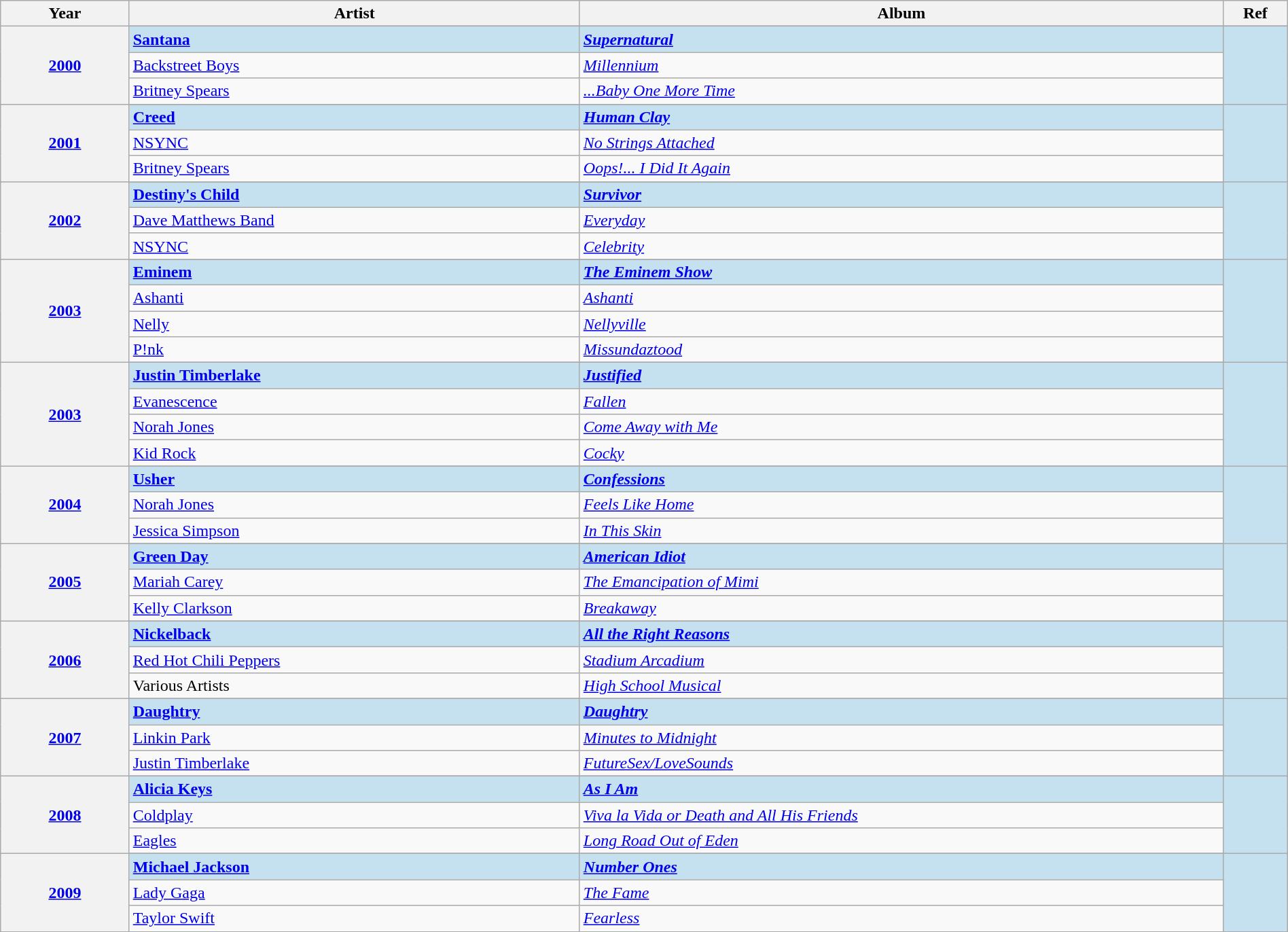<table class="wikitable" width="100%">
<tr>
<th width="10%">Year</th>
<th width="35%">Artist</th>
<th width="50%">Album</th>
<th width="5%">Ref</th>
</tr>
<tr>
<th rowspan="4" align="center"><a href='#'>2000<br></a></th>
</tr>
<tr style="background:#c5e1f0">
<td><strong><a href='#'>Santana</a></strong></td>
<td><strong><em><a href='#'>Supernatural</a></em></strong></td>
<td rowspan="4" align="center"></td>
</tr>
<tr>
<td><a href='#'>Backstreet Boys</a></td>
<td><em><a href='#'>Millennium</a></em></td>
</tr>
<tr>
<td><a href='#'>Britney Spears</a></td>
<td><em><a href='#'>...Baby One More Time</a></em></td>
</tr>
<tr>
<th rowspan="4" align="center"><a href='#'>2001<br></a></th>
</tr>
<tr style="background:#c5e1f0">
<td><strong><a href='#'>Creed</a></strong></td>
<td><strong><em><a href='#'>Human Clay</a></em></strong></td>
<td rowspan="4" align="center"></td>
</tr>
<tr>
<td><a href='#'>NSYNC</a></td>
<td><em><a href='#'>No Strings Attached</a></em></td>
</tr>
<tr>
<td><a href='#'>Britney Spears</a></td>
<td><em><a href='#'>Oops!... I Did It Again</a></em></td>
</tr>
<tr>
<th rowspan="4" align="center"><a href='#'>2002<br></a></th>
</tr>
<tr style="background:#c5e1f0">
<td><strong><a href='#'>Destiny's Child</a></strong></td>
<td><strong><em><a href='#'>Survivor</a></em></strong></td>
<td rowspan="4" align="center"></td>
</tr>
<tr>
<td><a href='#'>Dave Matthews Band</a></td>
<td><em><a href='#'>Everyday</a></em></td>
</tr>
<tr>
<td><a href='#'>NSYNC</a></td>
<td><em><a href='#'>Celebrity</a></em></td>
</tr>
<tr>
<th rowspan="5" align="center"><a href='#'>2003<br></a></th>
</tr>
<tr style="background:#c5e1f0">
<td><strong><a href='#'>Eminem</a></strong></td>
<td><strong><em><a href='#'>The Eminem Show</a></em></strong></td>
<td rowspan="5" align="center"></td>
</tr>
<tr>
<td><a href='#'>Ashanti</a></td>
<td><em><a href='#'>Ashanti</a></em></td>
</tr>
<tr>
<td><a href='#'>Nelly</a></td>
<td><em><a href='#'>Nellyville</a></em></td>
</tr>
<tr>
<td><a href='#'>P!nk</a></td>
<td><em><a href='#'>Missundaztood</a></em></td>
</tr>
<tr>
<th rowspan="5" align="center"><a href='#'>2003<br></a></th>
</tr>
<tr style="background:#c5e1f0">
<td><strong><a href='#'>Justin Timberlake</a></strong></td>
<td><strong><em><a href='#'>Justified</a></em></strong></td>
<td rowspan="5" align="center"></td>
</tr>
<tr>
<td><a href='#'>Evanescence</a></td>
<td><em><a href='#'>Fallen</a></em></td>
</tr>
<tr>
<td><a href='#'>Norah Jones</a></td>
<td><em><a href='#'>Come Away with Me</a></em></td>
</tr>
<tr>
<td><a href='#'>Kid Rock</a></td>
<td><em><a href='#'>Cocky</a></em></td>
</tr>
<tr>
<th rowspan="4" align="center"><a href='#'>2004<br></a></th>
</tr>
<tr style="background:#c5e1f0">
<td><strong><a href='#'>Usher</a></strong></td>
<td><strong><em><a href='#'>Confessions</a></em></strong></td>
<td rowspan="4" align="center"></td>
</tr>
<tr>
<td><a href='#'>Norah Jones</a></td>
<td><em><a href='#'>Feels Like Home</a></em></td>
</tr>
<tr>
<td><a href='#'>Jessica Simpson</a></td>
<td><em><a href='#'>In This Skin</a></em></td>
</tr>
<tr>
<th rowspan="4" align="center"><a href='#'>2005<br></a></th>
</tr>
<tr style="background:#c5e1f0">
<td><strong><a href='#'>Green Day</a></strong></td>
<td><strong><em><a href='#'>American Idiot</a></em></strong></td>
<td rowspan="4" align="center"></td>
</tr>
<tr>
<td><a href='#'>Mariah Carey</a></td>
<td><em><a href='#'>The Emancipation of Mimi</a></em></td>
</tr>
<tr>
<td><a href='#'>Kelly Clarkson</a></td>
<td><em><a href='#'>Breakaway</a></em></td>
</tr>
<tr>
<th rowspan="4" align="center"><a href='#'>2006<br></a></th>
</tr>
<tr style="background:#c5e1f0">
<td><strong><a href='#'>Nickelback</a></strong></td>
<td><strong><em><a href='#'>All the Right Reasons</a></em></strong></td>
<td rowspan="4" align="center"></td>
</tr>
<tr>
<td><a href='#'>Red Hot Chili Peppers</a></td>
<td><em><a href='#'>Stadium Arcadium</a></em></td>
</tr>
<tr>
<td>Various Artists</td>
<td><em><a href='#'>High School Musical</a></em></td>
</tr>
<tr>
<th rowspan="4" align="center"><a href='#'>2007<br></a></th>
</tr>
<tr style="background:#c5e1f0">
<td><strong><a href='#'>Daughtry</a></strong></td>
<td><strong><em><a href='#'>Daughtry</a></em></strong></td>
<td rowspan="4" align="center"></td>
</tr>
<tr>
<td><a href='#'>Linkin Park</a></td>
<td><em><a href='#'>Minutes to Midnight</a></em></td>
</tr>
<tr>
<td><a href='#'>Justin Timberlake</a></td>
<td><em><a href='#'>FutureSex/LoveSounds</a></em></td>
</tr>
<tr>
<th rowspan="4" align="center"><a href='#'>2008<br></a></th>
</tr>
<tr style="background:#c5e1f0">
<td><strong><a href='#'>Alicia Keys</a></strong></td>
<td><strong><em><a href='#'>As I Am</a></em></strong></td>
<td rowspan="4" align="center"></td>
</tr>
<tr>
<td><a href='#'>Coldplay</a></td>
<td><em><a href='#'>Viva la Vida or Death and All His Friends</a></em></td>
</tr>
<tr>
<td><a href='#'>Eagles</a></td>
<td><em><a href='#'>Long Road Out of Eden</a></em></td>
</tr>
<tr>
<th rowspan="4" align="center"><a href='#'>2009<br></a></th>
</tr>
<tr style="background:#c5e1f0">
<td><strong><a href='#'>Michael Jackson</a></strong></td>
<td><strong><em><a href='#'>Number Ones</a></em></strong></td>
<td rowspan="4" align="center"></td>
</tr>
<tr>
<td><a href='#'>Lady Gaga</a></td>
<td><em><a href='#'>The Fame</a></em></td>
</tr>
<tr>
<td><a href='#'>Taylor Swift</a></td>
<td><em><a href='#'>Fearless</a></em></td>
</tr>
</table>
